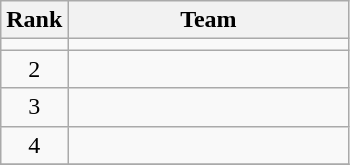<table class=wikitable style="text-align:center;">
<tr>
<th>Rank</th>
<th width=180>Team</th>
</tr>
<tr>
<td></td>
<td align=left></td>
</tr>
<tr>
<td>2</td>
<td align=left></td>
</tr>
<tr>
<td>3</td>
<td align=left></td>
</tr>
<tr>
<td>4</td>
<td align=left></td>
</tr>
<tr>
</tr>
</table>
